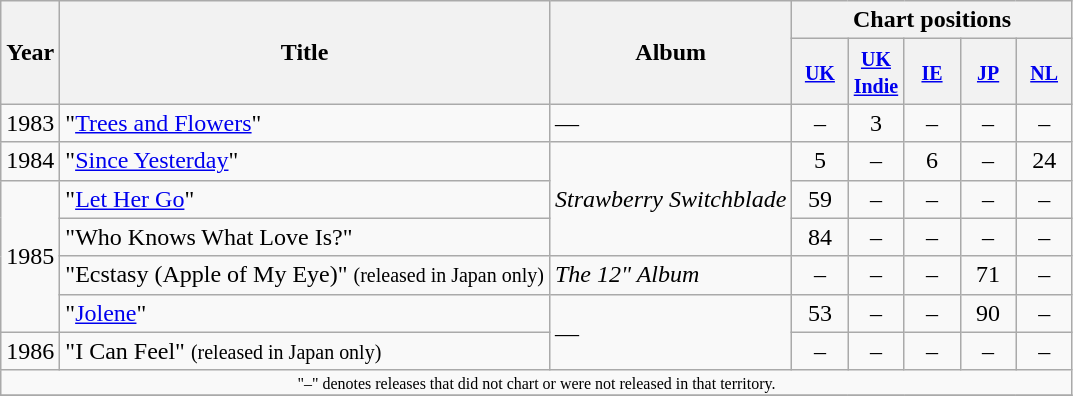<table class="wikitable" style=text-align:center;>
<tr>
<th rowspan="2">Year</th>
<th rowspan="2">Title</th>
<th rowspan="2">Album</th>
<th colspan="5">Chart positions</th>
</tr>
<tr>
<th width="30"><small><a href='#'>UK</a></small> <br></th>
<th width="30"><small><a href='#'>UK Indie</a></small> <br></th>
<th width="30"><small><a href='#'>IE</a></small> <br></th>
<th width="30"><small><a href='#'>JP</a></small></th>
<th width="30"><small><a href='#'>NL</a></small> <br></th>
</tr>
<tr>
<td>1983</td>
<td align=left>"<a href='#'>Trees and Flowers</a>"</td>
<td align=left>—</td>
<td>–</td>
<td>3</td>
<td>–</td>
<td>–</td>
<td>–</td>
</tr>
<tr>
<td>1984</td>
<td align=left>"<a href='#'>Since Yesterday</a>"</td>
<td align=left rowspan="3"><em>Strawberry Switchblade</em></td>
<td>5</td>
<td>–</td>
<td>6</td>
<td>–</td>
<td>24</td>
</tr>
<tr>
<td rowspan="4">1985</td>
<td align=left>"<a href='#'>Let Her Go</a>"</td>
<td>59</td>
<td>–</td>
<td>–</td>
<td>–</td>
<td>–</td>
</tr>
<tr>
<td align=left>"Who Knows What Love Is?"</td>
<td>84</td>
<td>–</td>
<td>–</td>
<td>–</td>
<td>–</td>
</tr>
<tr>
<td align=left>"Ecstasy (Apple of My Eye)" <small>(released in Japan only)</small></td>
<td align=left><em>The 12" Album</em></td>
<td>–</td>
<td>–</td>
<td>–</td>
<td>71</td>
<td>–</td>
</tr>
<tr>
<td align=left>"<a href='#'>Jolene</a>"</td>
<td align=left rowspan="2">—</td>
<td>53</td>
<td>–</td>
<td>–</td>
<td>90</td>
<td>–</td>
</tr>
<tr>
<td>1986</td>
<td align=left>"I Can Feel" <small>(released in Japan only)</small></td>
<td>–</td>
<td>–</td>
<td>–</td>
<td>–</td>
<td>–</td>
</tr>
<tr>
<td colspan="8" style="font-size: 8pt">"–" denotes releases that did not chart or were not released in that territory.</td>
</tr>
<tr>
</tr>
</table>
